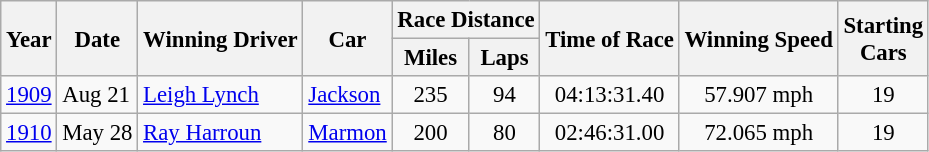<table class="wikitable" style="font-size: 95%;">
<tr>
<th rowspan="2">Year</th>
<th rowspan="2">Date</th>
<th rowspan="2">Winning Driver</th>
<th rowspan="2">Car</th>
<th colspan="2">Race Distance</th>
<th rowspan="2">Time of Race</th>
<th rowspan="2">Winning Speed</th>
<th rowspan="2">Starting<br>Cars</th>
</tr>
<tr>
<th>Miles</th>
<th>Laps</th>
</tr>
<tr>
<td><a href='#'>1909</a></td>
<td>Aug 21</td>
<td> <a href='#'>Leigh Lynch</a></td>
<td><a href='#'>Jackson</a></td>
<td align="center">235</td>
<td align="center">94</td>
<td align="center">04:13:31.40</td>
<td align="center">57.907 mph</td>
<td align="center">19</td>
</tr>
<tr>
<td><a href='#'>1910</a></td>
<td>May 28</td>
<td> <a href='#'>Ray Harroun</a></td>
<td><a href='#'>Marmon</a></td>
<td align="center">200</td>
<td align="center">80</td>
<td align="center">02:46:31.00</td>
<td align="center">72.065 mph</td>
<td align="center">19</td>
</tr>
</table>
